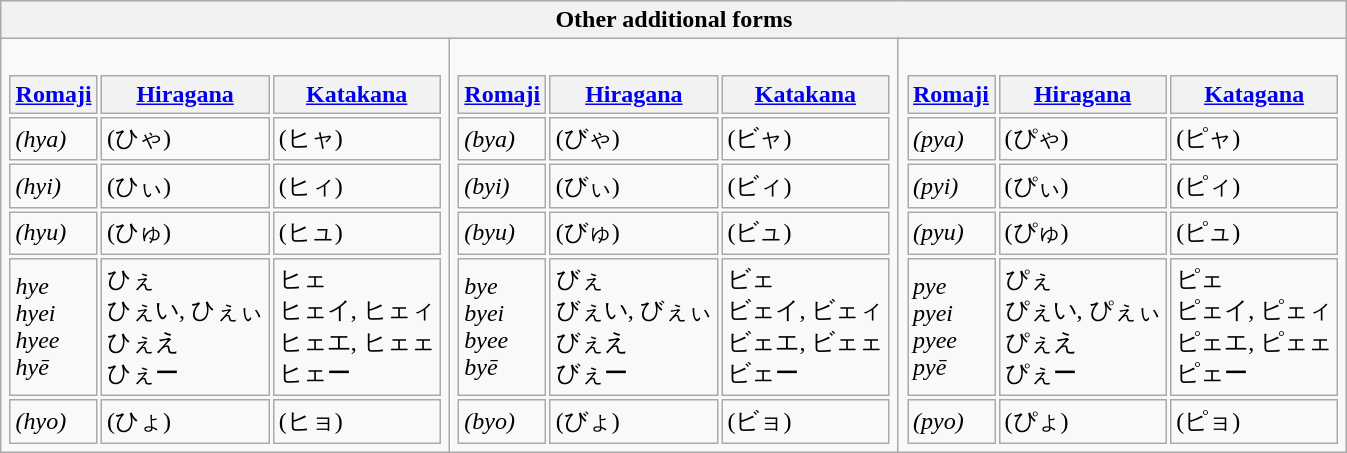<table class="wikitable">
<tr>
<th colspan="3">Other additional forms</th>
</tr>
<tr>
<td><br><table align="center" style="background: transparent">
<tr>
<th><a href='#'>Romaji</a></th>
<th><a href='#'>Hiragana</a></th>
<th><a href='#'>Katakana</a></th>
</tr>
<tr>
<td><em>(hya)</em></td>
<td>(ひゃ)</td>
<td>(ヒャ)</td>
</tr>
<tr>
<td><em>(hyi)</em></td>
<td>(ひぃ)</td>
<td>(ヒィ)</td>
</tr>
<tr>
<td><em>(hyu)</em></td>
<td>(ひゅ)</td>
<td>(ヒュ)</td>
</tr>
<tr>
<td><em>hye</em><br><em>hyei</em><br><em>hyee</em><br><em>hyē</em></td>
<td>ひぇ<br>ひぇい, ひぇぃ<br>ひぇえ<br>ひぇー</td>
<td>ヒェ<br>ヒェイ, ヒェィ<br>ヒェエ, ヒェェ<br>ヒェー</td>
</tr>
<tr>
<td><em>(hyo)</em></td>
<td>(ひょ)</td>
<td>(ヒョ)</td>
</tr>
</table>
</td>
<td><br><table align="center" style="background: transparent">
<tr>
<th><a href='#'>Romaji</a></th>
<th><a href='#'>Hiragana</a></th>
<th><a href='#'>Katakana</a></th>
</tr>
<tr>
<td><em>(bya)</em></td>
<td>(びゃ)</td>
<td>(ビャ)</td>
</tr>
<tr>
<td><em>(byi)</em></td>
<td>(びぃ)</td>
<td>(ビィ)</td>
</tr>
<tr>
<td><em>(byu)</em></td>
<td>(びゅ)</td>
<td>(ビュ)</td>
</tr>
<tr>
<td><em>bye</em><br><em>byei</em><br><em>byee</em><br><em>byē</em></td>
<td>びぇ<br>びぇい, びぇぃ<br>びぇえ<br>びぇー</td>
<td>ビェ<br>ビェイ, ビェィ<br>ビェエ, ビェェ<br>ビェー</td>
</tr>
<tr>
<td><em>(byo)</em></td>
<td>(びょ)</td>
<td>(ビョ)</td>
</tr>
</table>
</td>
<td><br><table align="center" style="background: transparent">
<tr>
<th><a href='#'>Romaji</a></th>
<th><a href='#'>Hiragana</a></th>
<th><a href='#'>Katagana</a></th>
</tr>
<tr>
<td><em>(pya)</em></td>
<td>(ぴゃ)</td>
<td>(ピャ)</td>
</tr>
<tr>
<td><em>(pyi)</em></td>
<td>(ぴぃ)</td>
<td>(ピィ)</td>
</tr>
<tr>
<td><em>(pyu)</em></td>
<td>(ぴゅ)</td>
<td>(ピュ)</td>
</tr>
<tr>
<td><em>pye</em><br><em>pyei</em><br><em>pyee</em><br><em>pyē</em></td>
<td>ぴぇ<br>ぴぇい, ぴぇぃ<br>ぴぇえ<br>ぴぇー</td>
<td>ピェ<br>ピェイ, ピェィ<br>ピェエ, ピェェ<br>ピェー</td>
</tr>
<tr>
<td><em>(pyo)</em></td>
<td>(ぴょ)</td>
<td>(ピョ)</td>
</tr>
</table>
</td>
</tr>
</table>
